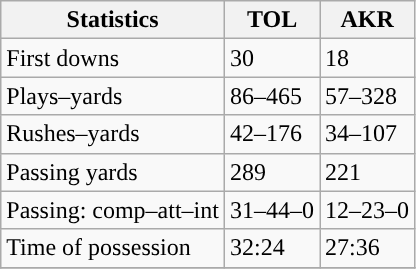<table class="wikitable" style="float: left;">
<tr>
<th>Statistics</th>
<th>TOL</th>
<th>AKR</th>
</tr>
<tr>
<td>First downs</td>
<td>30</td>
<td>18</td>
</tr>
<tr>
<td>Plays–yards</td>
<td>86–465</td>
<td>57–328</td>
</tr>
<tr>
<td>Rushes–yards</td>
<td>42–176</td>
<td>34–107</td>
</tr>
<tr>
<td>Passing yards</td>
<td>289</td>
<td>221</td>
</tr>
<tr>
<td>Passing: comp–att–int</td>
<td>31–44–0</td>
<td>12–23–0</td>
</tr>
<tr>
<td>Time of possession</td>
<td>32:24</td>
<td>27:36</td>
</tr>
<tr>
</tr>
</table>
